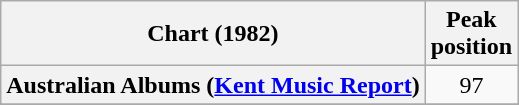<table class="wikitable sortable plainrowheaders">
<tr>
<th>Chart (1982)</th>
<th>Peak<br>position</th>
</tr>
<tr>
<th scope="row">Australian Albums (<a href='#'>Kent Music Report</a>)</th>
<td align="center">97</td>
</tr>
<tr>
</tr>
<tr>
</tr>
<tr>
</tr>
</table>
